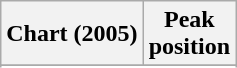<table class="wikitable sortable plainrowheaders" style="text-align:center;">
<tr>
<th scope="col">Chart (2005)</th>
<th scope="col">Peak<br>position</th>
</tr>
<tr>
</tr>
<tr>
</tr>
<tr>
</tr>
<tr>
</tr>
</table>
